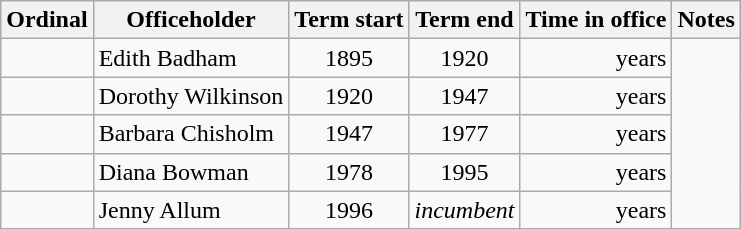<table class="wikitable sortable">
<tr>
<th>Ordinal</th>
<th>Officeholder</th>
<th>Term start</th>
<th>Term end</th>
<th>Time in office</th>
<th>Notes</th>
</tr>
<tr>
<td align=center></td>
<td>Edith Badham</td>
<td align=center>1895</td>
<td align=center>1920</td>
<td align=right> years</td>
<td rowspan=5></td>
</tr>
<tr>
<td align=center></td>
<td>Dorothy Wilkinson</td>
<td align=center>1920</td>
<td align=center>1947</td>
<td align=right> years</td>
</tr>
<tr>
<td align=center></td>
<td>Barbara Chisholm</td>
<td align=center>1947</td>
<td align=center>1977</td>
<td align=right> years</td>
</tr>
<tr>
<td align=center></td>
<td>Diana Bowman</td>
<td align=center>1978</td>
<td align=center>1995</td>
<td align=right> years</td>
</tr>
<tr>
<td align=center></td>
<td>Jenny Allum</td>
<td align=center>1996</td>
<td align=center><em>incumbent</em></td>
<td align=right> years</td>
</tr>
</table>
